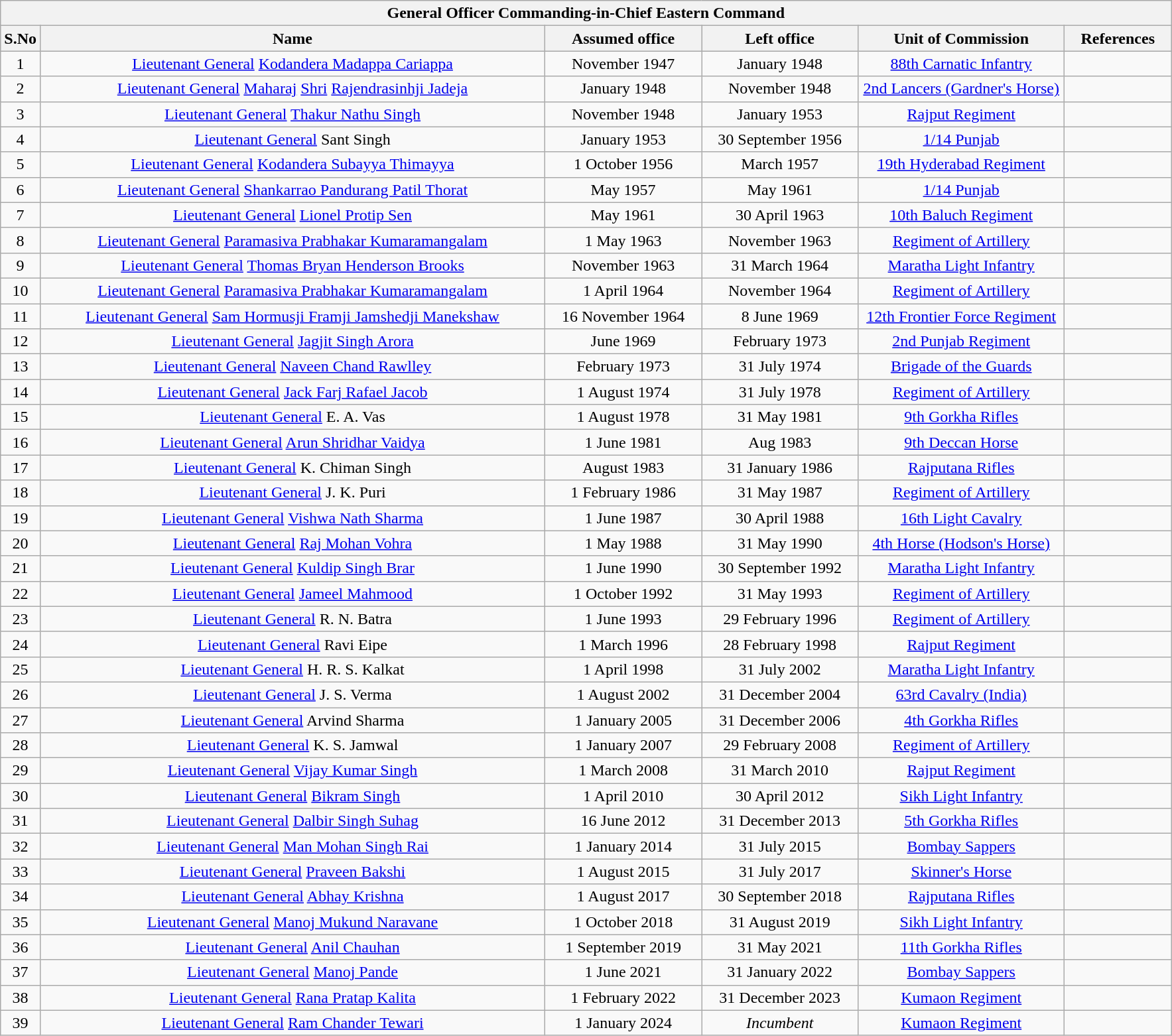<table class="wikitable sortable" style="text-align:center">
<tr>
<th colspan="6"><strong>General Officer Commanding-in-Chief Eastern Command</strong></th>
</tr>
<tr style="background:#cccccc">
<th scope="col" style="width: 20px;">S.No</th>
<th scope="col" style="width: 500px;">Name</th>
<th scope="col" style="width: 150px;">Assumed office</th>
<th scope="col" style="width: 150px;">Left office</th>
<th scope="col" style="width: 200px;">Unit of Commission</th>
<th scope="col" style="width: 100px;">References</th>
</tr>
<tr>
<td>1</td>
<td><a href='#'>Lieutenant General</a> <a href='#'>Kodandera Madappa Cariappa</a> </td>
<td>November 1947</td>
<td>January 1948</td>
<td><a href='#'>88th Carnatic Infantry</a></td>
<td></td>
</tr>
<tr>
<td>2</td>
<td><a href='#'>Lieutenant General</a> <a href='#'>Maharaj</a> <a href='#'>Shri</a> <a href='#'>Rajendrasinhji Jadeja</a> </td>
<td>January 1948</td>
<td>November 1948</td>
<td><a href='#'>2nd Lancers (Gardner's Horse)</a></td>
<td></td>
</tr>
<tr>
<td>3</td>
<td><a href='#'>Lieutenant General</a> <a href='#'>Thakur Nathu Singh</a></td>
<td>November 1948</td>
<td>January 1953</td>
<td><a href='#'>Rajput Regiment</a></td>
<td></td>
</tr>
<tr>
<td>4</td>
<td><a href='#'>Lieutenant General</a> Sant Singh</td>
<td>January 1953</td>
<td>30 September 1956</td>
<td><a href='#'>1/14 Punjab</a></td>
<td></td>
</tr>
<tr>
<td>5</td>
<td><a href='#'>Lieutenant General</a> <a href='#'>Kodandera Subayya Thimayya</a> </td>
<td>1 October 1956</td>
<td>March 1957</td>
<td><a href='#'>19th Hyderabad Regiment</a></td>
<td></td>
</tr>
<tr>
<td>6</td>
<td><a href='#'>Lieutenant General</a> <a href='#'>Shankarrao Pandurang Patil Thorat</a> </td>
<td>May 1957</td>
<td>May 1961</td>
<td><a href='#'>1/14 Punjab</a></td>
<td></td>
</tr>
<tr>
<td>7</td>
<td><a href='#'>Lieutenant General</a> <a href='#'>Lionel Protip Sen</a> </td>
<td>May 1961</td>
<td>30 April 1963</td>
<td><a href='#'>10th Baluch Regiment</a></td>
<td></td>
</tr>
<tr>
<td>8</td>
<td><a href='#'>Lieutenant General</a> <a href='#'>Paramasiva Prabhakar Kumaramangalam</a> </td>
<td>1 May 1963</td>
<td>November 1963</td>
<td><a href='#'>Regiment of Artillery</a></td>
<td></td>
</tr>
<tr>
<td>9</td>
<td><a href='#'>Lieutenant General</a> <a href='#'>Thomas Bryan Henderson Brooks</a></td>
<td>November 1963</td>
<td>31 March 1964</td>
<td><a href='#'>Maratha Light Infantry</a></td>
<td></td>
</tr>
<tr>
<td>10</td>
<td><a href='#'>Lieutenant General</a> <a href='#'>Paramasiva Prabhakar Kumaramangalam</a> </td>
<td>1 April 1964</td>
<td>November 1964</td>
<td><a href='#'>Regiment of Artillery</a></td>
<td></td>
</tr>
<tr>
<td>11</td>
<td><a href='#'>Lieutenant General</a> <a href='#'>Sam Hormusji Framji Jamshedji Manekshaw</a> </td>
<td>16 November 1964</td>
<td>8 June 1969</td>
<td><a href='#'>12th Frontier Force Regiment</a></td>
<td></td>
</tr>
<tr>
<td>12</td>
<td><a href='#'>Lieutenant General</a> <a href='#'>Jagjit Singh Arora</a> </td>
<td>June 1969</td>
<td>February 1973</td>
<td><a href='#'>2nd Punjab Regiment</a></td>
<td></td>
</tr>
<tr>
<td>13</td>
<td><a href='#'>Lieutenant General</a> <a href='#'>Naveen Chand Rawlley</a> </td>
<td>February 1973</td>
<td>31 July 1974</td>
<td><a href='#'>Brigade of the Guards</a></td>
<td></td>
</tr>
<tr>
<td>14</td>
<td><a href='#'>Lieutenant General</a> <a href='#'>Jack Farj Rafael Jacob</a> </td>
<td>1 August 1974</td>
<td>31 July 1978</td>
<td><a href='#'>Regiment of Artillery</a></td>
<td></td>
</tr>
<tr>
<td>15</td>
<td><a href='#'>Lieutenant General</a> E. A. Vas </td>
<td>1 August 1978</td>
<td>31 May 1981</td>
<td><a href='#'>9th Gorkha Rifles</a></td>
<td></td>
</tr>
<tr>
<td>16</td>
<td><a href='#'>Lieutenant General</a> <a href='#'>Arun Shridhar Vaidya</a> </td>
<td>1 June 1981</td>
<td>Aug 1983</td>
<td><a href='#'>9th Deccan Horse</a></td>
<td></td>
</tr>
<tr>
<td>17</td>
<td><a href='#'>Lieutenant General</a> K. Chiman Singh </td>
<td>August 1983</td>
<td>31 January 1986</td>
<td><a href='#'>Rajputana Rifles</a></td>
<td></td>
</tr>
<tr>
<td>18</td>
<td><a href='#'>Lieutenant General</a> J. K. Puri </td>
<td>1 February 1986</td>
<td>31 May 1987</td>
<td><a href='#'>Regiment of Artillery</a></td>
<td></td>
</tr>
<tr>
<td>19</td>
<td><a href='#'>Lieutenant General</a> <a href='#'>Vishwa Nath Sharma</a> </td>
<td>1 June 1987</td>
<td>30 April 1988</td>
<td><a href='#'>16th Light Cavalry</a></td>
<td></td>
</tr>
<tr>
<td>20</td>
<td><a href='#'>Lieutenant General</a> <a href='#'>Raj Mohan Vohra</a> </td>
<td>1 May 1988</td>
<td>31 May 1990</td>
<td><a href='#'>4th Horse (Hodson's Horse)</a></td>
<td></td>
</tr>
<tr>
<td>21</td>
<td><a href='#'>Lieutenant General</a> <a href='#'>Kuldip Singh Brar</a> </td>
<td>1 June 1990</td>
<td>30 September 1992</td>
<td><a href='#'>Maratha Light Infantry</a></td>
<td></td>
</tr>
<tr>
<td>22</td>
<td><a href='#'>Lieutenant General</a> <a href='#'>Jameel Mahmood</a> </td>
<td>1 October 1992</td>
<td>31 May 1993</td>
<td><a href='#'>Regiment of Artillery</a></td>
<td></td>
</tr>
<tr>
<td>23</td>
<td><a href='#'>Lieutenant General</a> R. N. Batra </td>
<td>1 June 1993</td>
<td>29 February 1996</td>
<td><a href='#'>Regiment of Artillery</a></td>
<td></td>
</tr>
<tr>
<td>24</td>
<td><a href='#'>Lieutenant General</a> Ravi Eipe </td>
<td>1 March 1996</td>
<td>28 February 1998</td>
<td><a href='#'>Rajput Regiment</a></td>
<td></td>
</tr>
<tr>
<td>25</td>
<td><a href='#'>Lieutenant General</a> H. R. S. Kalkat </td>
<td>1 April 1998</td>
<td>31 July 2002</td>
<td><a href='#'>Maratha Light Infantry</a></td>
<td></td>
</tr>
<tr>
<td>26</td>
<td><a href='#'>Lieutenant General</a> J. S. Verma </td>
<td>1 August 2002</td>
<td>31 December 2004</td>
<td><a href='#'>63rd Cavalry (India)</a></td>
<td></td>
</tr>
<tr>
<td>27</td>
<td><a href='#'>Lieutenant General</a> Arvind Sharma </td>
<td>1 January 2005</td>
<td>31 December 2006</td>
<td><a href='#'>4th Gorkha Rifles</a></td>
<td></td>
</tr>
<tr>
<td>28</td>
<td><a href='#'>Lieutenant General</a> K. S. Jamwal </td>
<td>1 January 2007</td>
<td>29 February 2008</td>
<td><a href='#'>Regiment of Artillery</a></td>
<td></td>
</tr>
<tr>
<td>29</td>
<td><a href='#'>Lieutenant General</a> <a href='#'>Vijay Kumar Singh</a> </td>
<td>1 March 2008</td>
<td>31 March 2010</td>
<td><a href='#'>Rajput Regiment</a></td>
<td></td>
</tr>
<tr>
<td>30</td>
<td><a href='#'>Lieutenant General</a> <a href='#'>Bikram Singh</a> </td>
<td>1 April 2010</td>
<td>30 April 2012</td>
<td><a href='#'>Sikh Light Infantry</a></td>
<td></td>
</tr>
<tr>
<td>31</td>
<td><a href='#'>Lieutenant General</a> <a href='#'>Dalbir Singh Suhag</a> </td>
<td>16 June 2012</td>
<td>31 December 2013</td>
<td><a href='#'>5th Gorkha Rifles</a></td>
<td></td>
</tr>
<tr>
<td>32</td>
<td><a href='#'>Lieutenant General</a> <a href='#'>Man Mohan Singh Rai</a> </td>
<td>1 January 2014</td>
<td>31 July 2015</td>
<td><a href='#'>Bombay Sappers</a></td>
<td></td>
</tr>
<tr>
<td>33</td>
<td><a href='#'>Lieutenant General</a> <a href='#'>Praveen Bakshi</a> </td>
<td>1 August 2015</td>
<td>31 July 2017</td>
<td><a href='#'>Skinner's Horse</a></td>
<td></td>
</tr>
<tr>
<td>34</td>
<td><a href='#'>Lieutenant General</a> <a href='#'>Abhay Krishna</a> </td>
<td>1 August 2017</td>
<td>30 September 2018</td>
<td><a href='#'>Rajputana Rifles</a></td>
<td></td>
</tr>
<tr>
<td>35</td>
<td><a href='#'>Lieutenant General</a> <a href='#'>Manoj Mukund Naravane</a> </td>
<td>1 October 2018</td>
<td>31 August 2019</td>
<td><a href='#'>Sikh Light Infantry</a></td>
<td></td>
</tr>
<tr>
<td>36</td>
<td><a href='#'>Lieutenant General</a> <a href='#'>Anil Chauhan</a> </td>
<td>1 September 2019</td>
<td>31 May 2021</td>
<td><a href='#'>11th Gorkha Rifles</a></td>
<td></td>
</tr>
<tr>
<td>37</td>
<td><a href='#'>Lieutenant General</a> <a href='#'>Manoj Pande</a> </td>
<td>1 June 2021</td>
<td>31 January 2022</td>
<td><a href='#'>Bombay Sappers</a></td>
<td></td>
</tr>
<tr>
<td>38</td>
<td><a href='#'>Lieutenant General</a> <a href='#'>Rana Pratap Kalita</a> </td>
<td>1 February 2022</td>
<td>31 December 2023</td>
<td><a href='#'>Kumaon Regiment</a></td>
<td></td>
</tr>
<tr>
<td>39</td>
<td><a href='#'>Lieutenant General</a> <a href='#'>Ram Chander Tewari</a> </td>
<td>1 January 2024</td>
<td><em>Incumbent</em></td>
<td><a href='#'>Kumaon Regiment</a></td>
<td></td>
</tr>
</table>
